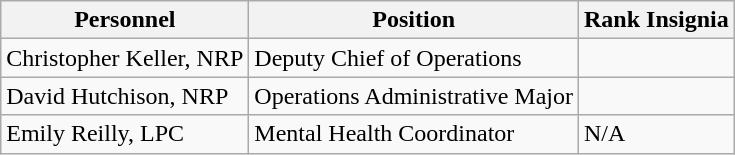<table class="wikitable">
<tr>
<th>Personnel</th>
<th>Position</th>
<th>Rank Insignia</th>
</tr>
<tr>
<td>Christopher Keller, NRP</td>
<td>Deputy Chief of Operations</td>
<td></td>
</tr>
<tr>
<td>David Hutchison, NRP</td>
<td>Operations Administrative Major</td>
<td></td>
</tr>
<tr>
<td>Emily Reilly, LPC</td>
<td>Mental Health Coordinator</td>
<td>N/A</td>
</tr>
</table>
